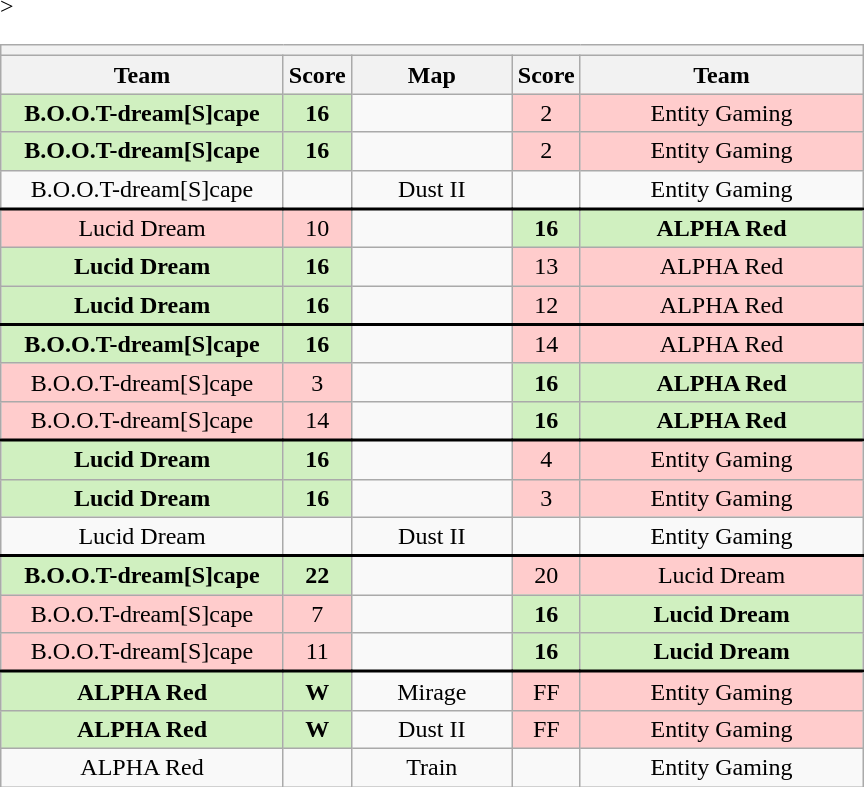<table class="wikitable" style="text-align: center">
<tr>
<th colspan=5></th>
</tr>
<tr <noinclude>>
<th width="181px">Team</th>
<th width="20px">Score</th>
<th width="100px">Map</th>
<th width="20px">Score</th>
<th width="181px">Team</noinclude></th>
</tr>
<tr>
<td style="background: #D0F0C0;"><strong>B.O.O.T-dream[S]cape</strong></td>
<td style="background: #D0F0C0;"><strong>16</strong></td>
<td></td>
<td style="background: #FFCCCC;">2</td>
<td style="background: #FFCCCC;">Entity Gaming</td>
</tr>
<tr>
<td style="background: #D0F0C0;"><strong>B.O.O.T-dream[S]cape</strong></td>
<td style="background: #D0F0C0;"><strong>16</strong></td>
<td></td>
<td style="background: #FFCCCC;">2</td>
<td style="background: #FFCCCC;">Entity Gaming</td>
</tr>
<tr style="text-align:center;border-width:0 0 2px 0; border-style:solid;border-color:black;">
<td>B.O.O.T-dream[S]cape</td>
<td></td>
<td>Dust II</td>
<td></td>
<td>Entity Gaming</td>
</tr>
<tr>
<td style="background: #FFCCCC;">Lucid Dream</td>
<td style="background: #FFCCCC;">10</td>
<td></td>
<td style="background: #D0F0C0;"><strong>16</strong></td>
<td style="background: #D0F0C0;"><strong>ALPHA Red</strong></td>
</tr>
<tr>
<td style="background: #D0F0C0;"><strong>Lucid Dream</strong></td>
<td style="background: #D0F0C0;"><strong>16</strong></td>
<td></td>
<td style="background: #FFCCCC;">13</td>
<td style="background: #FFCCCC;">ALPHA Red</td>
</tr>
<tr style="text-align:center;border-width:0 0 2px 0; border-style:solid;border-color:black;">
<td style="background: #D0F0C0;"><strong>Lucid Dream</strong></td>
<td style="background: #D0F0C0;"><strong>16</strong></td>
<td></td>
<td style="background: #FFCCCC;">12</td>
<td style="background: #FFCCCC;">ALPHA Red</td>
</tr>
<tr>
<td style="background: #D0F0C0;"><strong>B.O.O.T-dream[S]cape</strong></td>
<td style="background: #D0F0C0;"><strong>16</strong></td>
<td></td>
<td style="background: #FFCCCC;">14</td>
<td style="background: #FFCCCC;">ALPHA Red</td>
</tr>
<tr>
<td style="background: #FFCCCC;">B.O.O.T-dream[S]cape</td>
<td style="background: #FFCCCC;">3</td>
<td></td>
<td style="background: #D0F0C0;"><strong>16</strong></td>
<td style="background: #D0F0C0;"><strong>ALPHA Red</strong></td>
</tr>
<tr style="text-align:center;border-width:0 0 2px 0; border-style:solid;border-color:black;">
<td style="background: #FFCCCC;">B.O.O.T-dream[S]cape</td>
<td style="background: #FFCCCC;">14</td>
<td></td>
<td style="background: #D0F0C0;"><strong>16</strong></td>
<td style="background: #D0F0C0;"><strong>ALPHA Red</strong></td>
</tr>
<tr>
<td style="background: #D0F0C0;"><strong>Lucid Dream</strong></td>
<td style="background: #D0F0C0;"><strong>16</strong></td>
<td></td>
<td style="background: #FFCCCC;">4</td>
<td style="background: #FFCCCC;">Entity Gaming</td>
</tr>
<tr>
<td style="background: #D0F0C0;"><strong>Lucid Dream</strong></td>
<td style="background: #D0F0C0;"><strong>16</strong></td>
<td></td>
<td style="background: #FFCCCC;">3</td>
<td style="background: #FFCCCC;">Entity Gaming</td>
</tr>
<tr style="text-align:center;border-width:0 0 2px 0; border-style:solid;border-color:black;">
<td>Lucid Dream</td>
<td></td>
<td>Dust II</td>
<td></td>
<td>Entity Gaming</td>
</tr>
<tr>
<td style="background: #D0F0C0;"><strong>B.O.O.T-dream[S]cape</strong></td>
<td style="background: #D0F0C0;"><strong>22</strong></td>
<td></td>
<td style="background: #FFCCCC;">20</td>
<td style="background: #FFCCCC;">Lucid Dream</td>
</tr>
<tr>
<td style="background: #FFCCCC;">B.O.O.T-dream[S]cape</td>
<td style="background: #FFCCCC;">7</td>
<td></td>
<td style="background: #D0F0C0;"><strong>16</strong></td>
<td style="background: #D0F0C0;"><strong>Lucid Dream</strong></td>
</tr>
<tr style="text-align:center;border-width:0 0 2px 0; border-style:solid;border-color:black;">
<td style="background: #FFCCCC;">B.O.O.T-dream[S]cape</td>
<td style="background: #FFCCCC;">11</td>
<td></td>
<td style="background: #D0F0C0;"><strong>16</strong></td>
<td style="background: #D0F0C0;"><strong>Lucid Dream</strong></td>
</tr>
<tr>
<td style="background: #D0F0C0;"><strong>ALPHA Red</strong></td>
<td style="background: #D0F0C0;"><strong>W</strong></td>
<td>Mirage</td>
<td style="background: #FFCCCC;">FF</td>
<td style="background: #FFCCCC;">Entity Gaming</td>
</tr>
<tr>
<td style="background: #D0F0C0;"><strong>ALPHA Red</strong></td>
<td style="background: #D0F0C0;"><strong>W</strong></td>
<td>Dust II</td>
<td style="background: #FFCCCC;">FF</td>
<td style="background: #FFCCCC;">Entity Gaming</td>
</tr>
<tr>
<td>ALPHA Red</td>
<td></td>
<td>Train</td>
<td></td>
<td>Entity Gaming</td>
</tr>
</table>
